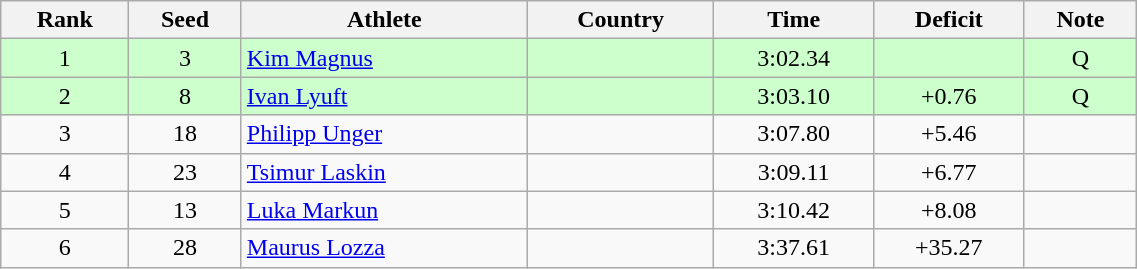<table class="wikitable sortable" style="text-align:center" width=60%>
<tr>
<th>Rank</th>
<th>Seed</th>
<th>Athlete</th>
<th>Country</th>
<th>Time</th>
<th data-sort-type=number>Deficit</th>
<th>Note</th>
</tr>
<tr bgcolor=ccffcc>
<td>1</td>
<td>3</td>
<td align=left><a href='#'>Kim Magnus</a></td>
<td align=left></td>
<td>3:02.34</td>
<td></td>
<td>Q</td>
</tr>
<tr bgcolor=ccffcc>
<td>2</td>
<td>8</td>
<td align=left><a href='#'>Ivan Lyuft</a></td>
<td align=left></td>
<td>3:03.10</td>
<td>+0.76</td>
<td>Q</td>
</tr>
<tr>
<td>3</td>
<td>18</td>
<td align=left><a href='#'>Philipp Unger</a></td>
<td align=left></td>
<td>3:07.80</td>
<td>+5.46</td>
<td></td>
</tr>
<tr>
<td>4</td>
<td>23</td>
<td align=left><a href='#'>Tsimur Laskin</a></td>
<td align=left></td>
<td>3:09.11</td>
<td>+6.77</td>
<td></td>
</tr>
<tr>
<td>5</td>
<td>13</td>
<td align=left><a href='#'>Luka Markun</a></td>
<td align=left></td>
<td>3:10.42</td>
<td>+8.08</td>
<td></td>
</tr>
<tr>
<td>6</td>
<td>28</td>
<td align=left><a href='#'>Maurus Lozza</a></td>
<td align=left></td>
<td>3:37.61</td>
<td>+35.27</td>
<td></td>
</tr>
</table>
